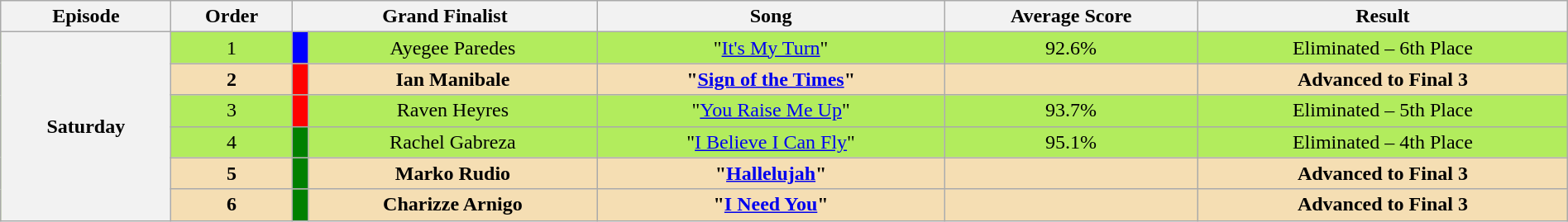<table class="wikitable" style="text-align:center; width:100%; font-size:100%">
<tr>
<th>Episode</th>
<th>Order</th>
<th colspan="2">Grand Finalist</th>
<th>Song</th>
<th>Average Score</th>
<th>Result</th>
</tr>
<tr style="background:#B2EC5D;">
<th rowspan="6">Saturday<br></th>
<td>1</td>
<td width="01%" style="background:blue;"></td>
<td>Ayegee Paredes</td>
<td>"<a href='#'>It's My Turn</a>"</td>
<td>92.6%</td>
<td>Eliminated – 6th Place</td>
</tr>
<tr style="background:#F5DEB3;">
<td><strong>2</strong></td>
<td width="01%" style="background:red;"></td>
<td><strong>Ian Manibale</strong></td>
<td><strong>"<a href='#'>Sign of the Times</a>"</strong></td>
<td></td>
<td><strong>Advanced to Final 3</strong></td>
</tr>
<tr style="background:#B2EC5D;">
<td>3</td>
<td width="01%" style="background:red;"></td>
<td>Raven Heyres</td>
<td>"<a href='#'>You Raise Me Up</a>"</td>
<td>93.7%</td>
<td>Eliminated – 5th Place</td>
</tr>
<tr style="background:#B2EC5D;">
<td>4</td>
<td width="01%" style="background:green;"></td>
<td>Rachel Gabreza</td>
<td>"<a href='#'>I Believe I Can Fly</a>"</td>
<td>95.1%</td>
<td>Eliminated – 4th Place</td>
</tr>
<tr style="background:#F5DEB3;">
<td><strong>5</strong></td>
<td width="01%" style="background:green;"></td>
<td><strong>Marko Rudio</strong></td>
<td><strong>"<a href='#'>Hallelujah</a>"</strong></td>
<td></td>
<td><strong>Advanced to Final 3</strong></td>
</tr>
<tr style="background:#F5DEB3;">
<td><strong>6</strong></td>
<td width="01%" style="background:green;"></td>
<td><strong>Charizze Arnigo</strong></td>
<td><strong>"<a href='#'>I Need You</a>"</strong></td>
<td></td>
<td><strong>Advanced to Final 3</strong></td>
</tr>
</table>
